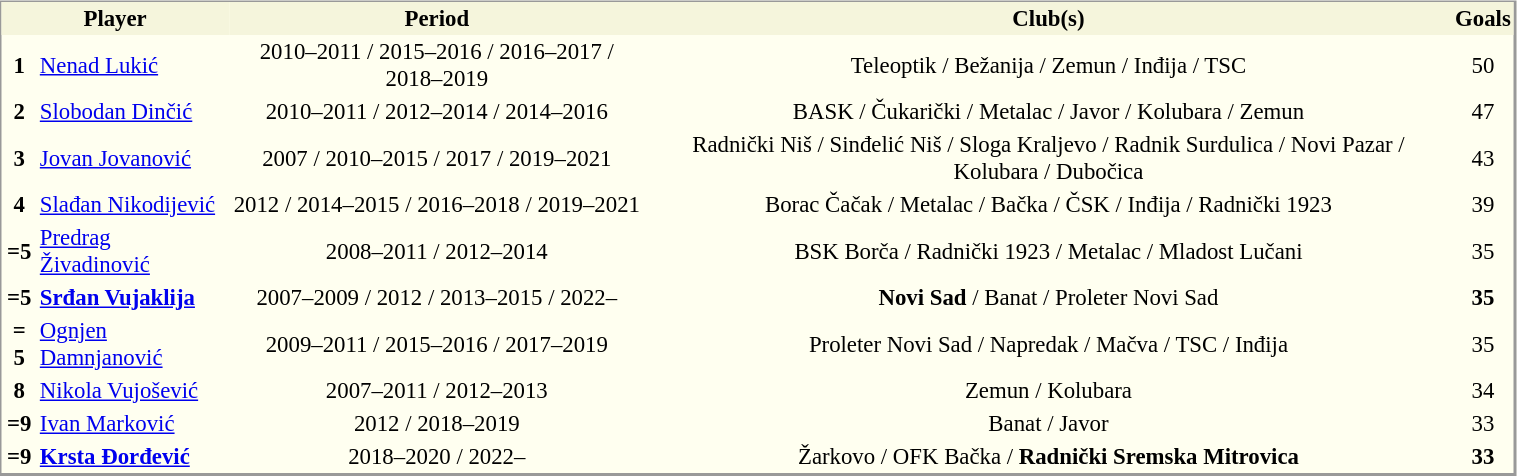<table align="left" cellpadding="2" cellspacing="0" style="margin: 1em 0; border: 1px solid #999; border-right-width: 2px; border-bottom-width: 2px; background-color:ivory; width:80%; font-size:95%">
<tr style="background:beige">
</tr>
<tr style="background:beige;">
<th colspan="2" align="center">Player</th>
<th align="center">Period</th>
<th align="center" abbr="Club">Club(s)</th>
<th align="center">Goals</th>
</tr>
<tr>
<th>1</th>
<td> <a href='#'>Nenad Lukić</a></td>
<td align="center">2010–2011 / 2015–2016 / 2016–2017 / 2018–2019</td>
<td align="center">Teleoptik / Bežanija / Zemun / Inđija / TSC</td>
<td align="center">50</td>
</tr>
<tr>
<th>2</th>
<td> <a href='#'>Slobodan Dinčić</a></td>
<td align="center">2010–2011 / 2012–2014 / 2014–2016</td>
<td align="center">BASK / Čukarički / Metalac / Javor / Kolubara / Zemun</td>
<td align="center">47</td>
</tr>
<tr>
<th>3</th>
<td> <a href='#'>Jovan Jovanović</a></td>
<td align="center">2007 / 2010–2015 / 2017 / 2019–2021</td>
<td align="center">Radnički Niš / Sinđelić Niš / Sloga Kraljevo / Radnik Surdulica / Novi Pazar / Kolubara / Dubočica</td>
<td align="center">43</td>
</tr>
<tr>
<th>4</th>
<td> <a href='#'>Slađan Nikodijević</a></td>
<td align="center">2012 / 2014–2015 / 2016–2018 / 2019–2021</td>
<td align="center">Borac Čačak / Metalac / Bačka / ČSK / Inđija / Radnički 1923</td>
<td align="center">39</td>
</tr>
<tr>
<th>=5</th>
<td> <a href='#'>Predrag Živadinović</a></td>
<td align="center">2008–2011 / 2012–2014</td>
<td align="center">BSK Borča / Radnički 1923 / Metalac / Mladost Lučani</td>
<td align="center">35</td>
</tr>
<tr>
<th>=5</th>
<td> <strong><a href='#'>Srđan Vujaklija</a></strong></td>
<td align="center">2007–2009 / 2012 / 2013–2015 / 2022–</td>
<td align="center"><strong>Novi Sad</strong> / Banat / Proleter Novi Sad</td>
<td align="center"><strong>35</strong></td>
</tr>
<tr>
<th>= 5</th>
<td> <a href='#'>Ognjen Damnjanović</a></td>
<td align="center">2009–2011 / 2015–2016 / 2017–2019</td>
<td align="center">Proleter Novi Sad / Napredak / Mačva / TSC / Inđija</td>
<td align="center">35</td>
</tr>
<tr>
<th>8</th>
<td> <a href='#'>Nikola Vujošević</a></td>
<td align="center">2007–2011 / 2012–2013</td>
<td align="center">Zemun / Kolubara</td>
<td align="center">34</td>
</tr>
<tr>
<th>=9</th>
<td> <a href='#'>Ivan Marković</a></td>
<td align="center">2012 / 2018–2019</td>
<td align="center">Banat / Javor</td>
<td align="center">33</td>
</tr>
<tr>
<th>=9</th>
<td> <strong><a href='#'>Krsta Đorđević</a></strong></td>
<td align="center">2018–2020 / 2022–</td>
<td align="center">Žarkovo / OFK Bačka / <strong>Radnički Sremska Mitrovica</strong></td>
<th align="center"><strong>33</strong></th>
</tr>
<tr>
</tr>
</table>
